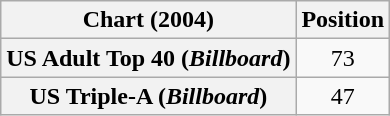<table class="wikitable sortable plainrowheaders" style="text-align:center">
<tr>
<th>Chart (2004)</th>
<th>Position</th>
</tr>
<tr>
<th scope="row">US Adult Top 40 (<em>Billboard</em>)</th>
<td>73</td>
</tr>
<tr>
<th scope="row">US Triple-A (<em>Billboard</em>)</th>
<td>47</td>
</tr>
</table>
